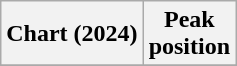<table class="wikitable">
<tr>
<th>Chart (2024)</th>
<th>Peak<br>position</th>
</tr>
<tr>
</tr>
</table>
